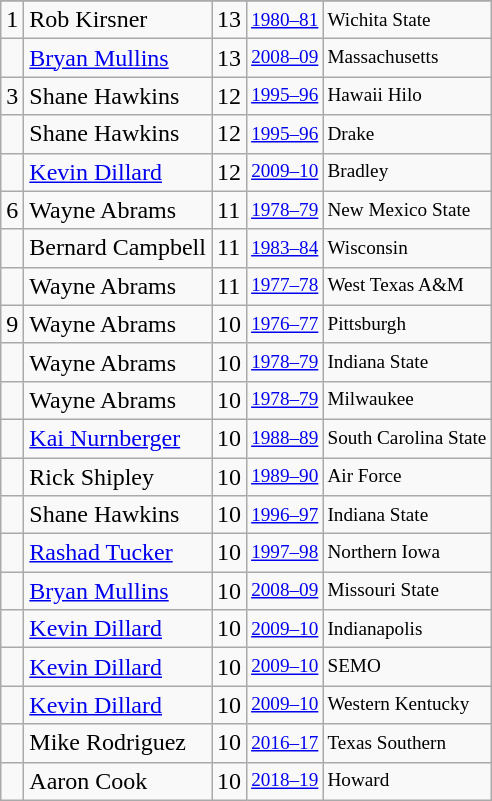<table class="wikitable">
<tr>
</tr>
<tr>
<td>1</td>
<td>Rob Kirsner</td>
<td>13</td>
<td style="font-size:80%;"><a href='#'>1980–81</a></td>
<td style="font-size:80%;">Wichita State</td>
</tr>
<tr>
<td></td>
<td><a href='#'>Bryan Mullins</a></td>
<td>13</td>
<td style="font-size:80%;"><a href='#'>2008–09</a></td>
<td style="font-size:80%;">Massachusetts</td>
</tr>
<tr>
<td>3</td>
<td>Shane Hawkins</td>
<td>12</td>
<td style="font-size:80%;"><a href='#'>1995–96</a></td>
<td style="font-size:80%;">Hawaii Hilo</td>
</tr>
<tr>
<td></td>
<td>Shane Hawkins</td>
<td>12</td>
<td style="font-size:80%;"><a href='#'>1995–96</a></td>
<td style="font-size:80%;">Drake</td>
</tr>
<tr>
<td></td>
<td><a href='#'>Kevin Dillard</a></td>
<td>12</td>
<td style="font-size:80%;"><a href='#'>2009–10</a></td>
<td style="font-size:80%;">Bradley</td>
</tr>
<tr>
<td>6</td>
<td>Wayne Abrams</td>
<td>11</td>
<td style="font-size:80%;"><a href='#'>1978–79</a></td>
<td style="font-size:80%;">New Mexico State</td>
</tr>
<tr>
<td></td>
<td>Bernard Campbell</td>
<td>11</td>
<td style="font-size:80%;"><a href='#'>1983–84</a></td>
<td style="font-size:80%;">Wisconsin</td>
</tr>
<tr>
<td></td>
<td>Wayne Abrams</td>
<td>11</td>
<td style="font-size:80%;"><a href='#'>1977–78</a></td>
<td style="font-size:80%;">West Texas A&M</td>
</tr>
<tr>
<td>9</td>
<td>Wayne Abrams</td>
<td>10</td>
<td style="font-size:80%;"><a href='#'>1976–77</a></td>
<td style="font-size:80%;">Pittsburgh</td>
</tr>
<tr>
<td></td>
<td>Wayne Abrams</td>
<td>10</td>
<td style="font-size:80%;"><a href='#'>1978–79</a></td>
<td style="font-size:80%;">Indiana State</td>
</tr>
<tr>
<td></td>
<td>Wayne Abrams</td>
<td>10</td>
<td style="font-size:80%;"><a href='#'>1978–79</a></td>
<td style="font-size:80%;">Milwaukee</td>
</tr>
<tr>
<td></td>
<td><a href='#'>Kai Nurnberger</a></td>
<td>10</td>
<td style="font-size:80%;"><a href='#'>1988–89</a></td>
<td style="font-size:80%;">South Carolina State</td>
</tr>
<tr>
<td></td>
<td>Rick Shipley</td>
<td>10</td>
<td style="font-size:80%;"><a href='#'>1989–90</a></td>
<td style="font-size:80%;">Air Force</td>
</tr>
<tr>
<td></td>
<td>Shane Hawkins</td>
<td>10</td>
<td style="font-size:80%;"><a href='#'>1996–97</a></td>
<td style="font-size:80%;">Indiana State</td>
</tr>
<tr>
<td></td>
<td><a href='#'>Rashad Tucker</a></td>
<td>10</td>
<td style="font-size:80%;"><a href='#'>1997–98</a></td>
<td style="font-size:80%;">Northern Iowa</td>
</tr>
<tr>
<td></td>
<td><a href='#'>Bryan Mullins</a></td>
<td>10</td>
<td style="font-size:80%;"><a href='#'>2008–09</a></td>
<td style="font-size:80%;">Missouri State</td>
</tr>
<tr>
<td></td>
<td><a href='#'>Kevin Dillard</a></td>
<td>10</td>
<td style="font-size:80%;"><a href='#'>2009–10</a></td>
<td style="font-size:80%;">Indianapolis</td>
</tr>
<tr>
<td></td>
<td><a href='#'>Kevin Dillard</a></td>
<td>10</td>
<td style="font-size:80%;"><a href='#'>2009–10</a></td>
<td style="font-size:80%;">SEMO</td>
</tr>
<tr>
<td></td>
<td><a href='#'>Kevin Dillard</a></td>
<td>10</td>
<td style="font-size:80%;"><a href='#'>2009–10</a></td>
<td style="font-size:80%;">Western Kentucky</td>
</tr>
<tr>
<td></td>
<td>Mike Rodriguez</td>
<td>10</td>
<td style="font-size:80%;"><a href='#'>2016–17</a></td>
<td style="font-size:80%;">Texas Southern</td>
</tr>
<tr>
<td></td>
<td>Aaron Cook</td>
<td>10</td>
<td style="font-size:80%;"><a href='#'>2018–19</a></td>
<td style="font-size:80%;">Howard</td>
</tr>
</table>
